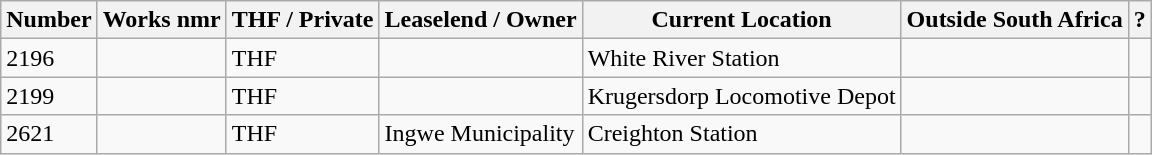<table class="wikitable">
<tr>
<th>Number</th>
<th>Works nmr</th>
<th>THF / Private</th>
<th>Leaselend / Owner</th>
<th>Current Location</th>
<th>Outside South Africa</th>
<th>?</th>
</tr>
<tr>
<td>2196</td>
<td></td>
<td>THF</td>
<td></td>
<td>White River Station</td>
<td></td>
<td></td>
</tr>
<tr>
<td>2199</td>
<td></td>
<td>THF</td>
<td></td>
<td>Krugersdorp Locomotive Depot</td>
<td></td>
<td></td>
</tr>
<tr>
<td>2621</td>
<td></td>
<td>THF</td>
<td>Ingwe Municipality</td>
<td>Creighton Station</td>
<td></td>
<td></td>
</tr>
</table>
